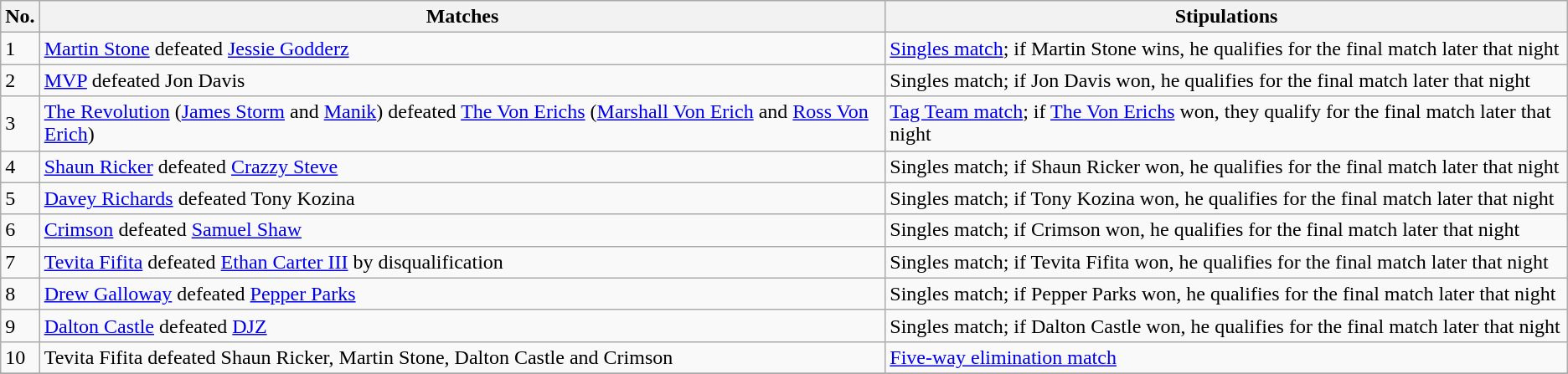<table class="wikitable">
<tr>
<th><strong>No.</strong></th>
<th><strong>Matches</strong></th>
<th><strong>Stipulations</strong></th>
</tr>
<tr>
<td>1</td>
<td><a href='#'>Martin Stone</a> defeated <a href='#'>Jessie Godderz</a></td>
<td><a href='#'>Singles match</a>; if Martin Stone wins, he qualifies for the final match later that night</td>
</tr>
<tr>
<td>2</td>
<td><a href='#'>MVP</a> defeated Jon Davis</td>
<td>Singles match; if Jon Davis won, he qualifies for the final match later that night</td>
</tr>
<tr>
<td>3</td>
<td><a href='#'>The Revolution</a> (<a href='#'>James Storm</a> and <a href='#'>Manik</a>) defeated <a href='#'>The Von Erichs</a> (<a href='#'>Marshall Von Erich</a> and <a href='#'>Ross Von Erich</a>)</td>
<td><a href='#'>Tag Team match</a>; if <a href='#'>The Von Erichs</a> won, they qualify for the final match later that night</td>
</tr>
<tr>
<td>4</td>
<td><a href='#'>Shaun Ricker</a> defeated <a href='#'>Crazzy Steve</a></td>
<td>Singles match; if Shaun Ricker won, he qualifies for the final match later that night</td>
</tr>
<tr>
<td>5</td>
<td><a href='#'>Davey Richards</a> defeated Tony Kozina</td>
<td>Singles match; if Tony Kozina won, he qualifies for the final match later that night</td>
</tr>
<tr>
<td>6</td>
<td><a href='#'>Crimson</a> defeated <a href='#'>Samuel Shaw</a></td>
<td>Singles match; if Crimson won, he qualifies for the final match later that night</td>
</tr>
<tr>
<td>7</td>
<td><a href='#'>Tevita Fifita</a> defeated <a href='#'>Ethan Carter III</a> by disqualification</td>
<td>Singles match; if Tevita Fifita won, he qualifies for the final match later that night</td>
</tr>
<tr>
<td>8</td>
<td><a href='#'>Drew Galloway</a> defeated <a href='#'>Pepper Parks</a></td>
<td>Singles match; if Pepper Parks won, he qualifies for the final match later that night</td>
</tr>
<tr>
<td>9</td>
<td><a href='#'>Dalton Castle</a> defeated <a href='#'>DJZ</a></td>
<td>Singles match; if Dalton Castle won, he qualifies for the final match later that night</td>
</tr>
<tr>
<td>10</td>
<td>Tevita Fifita defeated Shaun Ricker, Martin Stone, Dalton Castle and Crimson</td>
<td><a href='#'>Five-way elimination match</a></td>
</tr>
<tr>
</tr>
</table>
